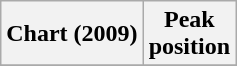<table class="wikitable plainrowheaders">
<tr>
<th>Chart (2009)</th>
<th>Peak<br>position</th>
</tr>
<tr>
</tr>
</table>
